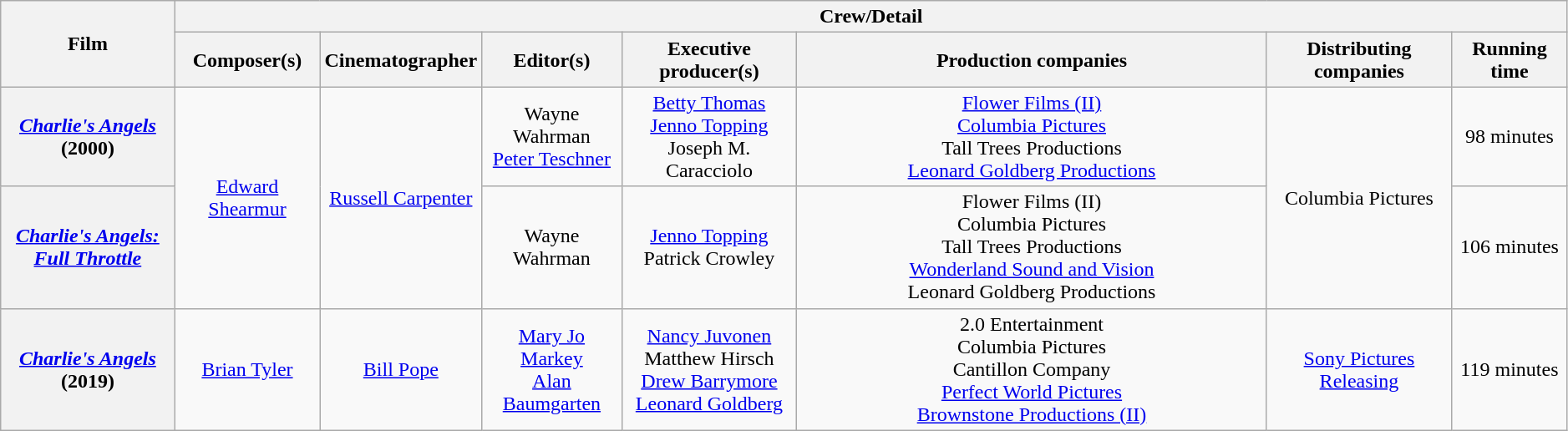<table class="wikitable sortable" style="text-align:center; width:99%;">
<tr>
<th rowspan="2">Film</th>
<th colspan="7">Crew/Detail</th>
</tr>
<tr>
<th style="text-align:center;">Composer(s)</th>
<th style="text-align:center;">Cinematographer</th>
<th style="text-align:center;">Editor(s)</th>
<th style="text-align:center;">Executive producer(s)</th>
<th style="text-align:center; width:30%;">Production companies</th>
<th style="text-align:center;">Distributing companies</th>
<th style="text-align:center;">Running time</th>
</tr>
<tr>
<th><em><a href='#'>Charlie's Angels</a></em> (2000)</th>
<td rowspan="2"><a href='#'>Edward Shearmur</a></td>
<td rowspan="2"><a href='#'>Russell Carpenter</a></td>
<td>Wayne Wahrman <br><a href='#'>Peter Teschner</a></td>
<td><a href='#'>Betty Thomas</a> <br><a href='#'>Jenno Topping</a> <br>Joseph M. Caracciolo</td>
<td><a href='#'>Flower Films (II)</a> <br><a href='#'>Columbia Pictures</a> <br>Tall Trees Productions <br><a href='#'>Leonard Goldberg Productions</a></td>
<td rowspan="2">Columbia Pictures</td>
<td>98 minutes</td>
</tr>
<tr>
<th><em><a href='#'>Charlie's Angels: <br>Full Throttle</a></em></th>
<td>Wayne Wahrman</td>
<td><a href='#'>Jenno Topping</a> <br>Patrick Crowley</td>
<td>Flower Films (II) <br>Columbia Pictures <br>Tall Trees Productions <br><a href='#'>Wonderland Sound and Vision</a> <br>Leonard Goldberg Productions</td>
<td>106 minutes</td>
</tr>
<tr>
<th><em><a href='#'>Charlie's Angels</a></em> (2019)</th>
<td><a href='#'>Brian Tyler</a></td>
<td><a href='#'>Bill Pope</a></td>
<td><a href='#'>Mary Jo Markey</a> <br><a href='#'>Alan Baumgarten</a></td>
<td><a href='#'>Nancy Juvonen</a> <br>Matthew Hirsch <br><a href='#'>Drew Barrymore</a> <br><a href='#'>Leonard Goldberg</a></td>
<td>2.0 Entertainment <br>Columbia Pictures <br>Cantillon Company <br><a href='#'>Perfect World Pictures</a> <br><a href='#'>Brownstone Productions (II)</a></td>
<td><a href='#'>Sony Pictures Releasing</a></td>
<td>119 minutes</td>
</tr>
</table>
